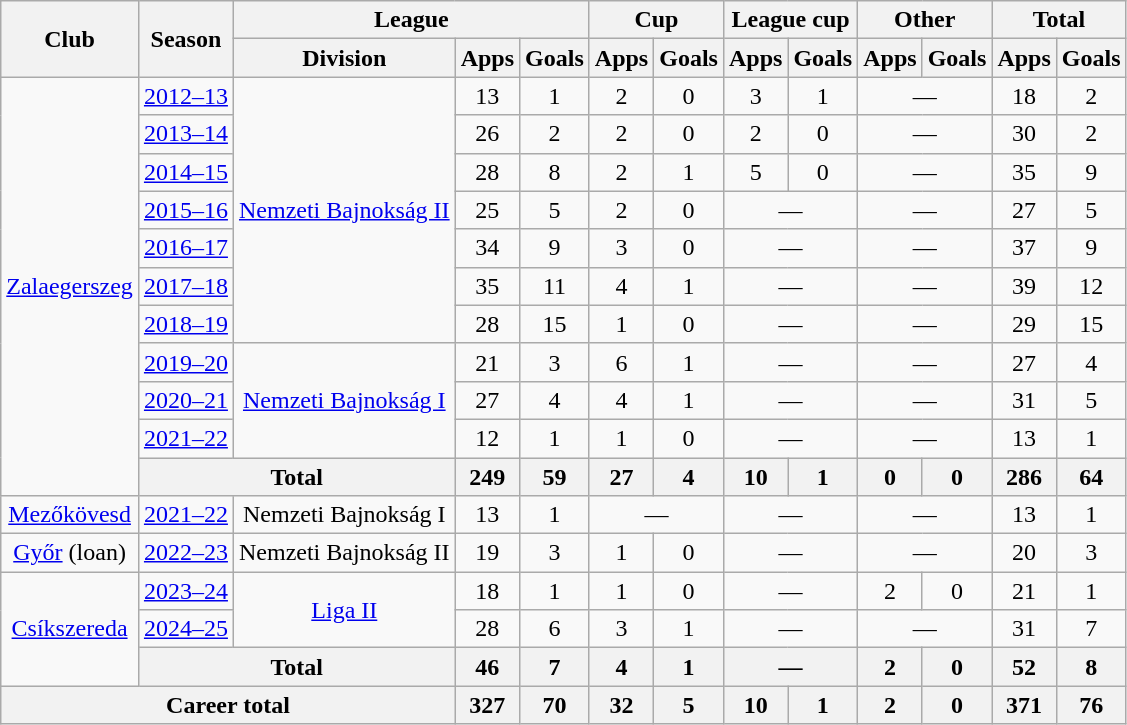<table class="wikitable" style="text-align:center">
<tr>
<th rowspan="2">Club</th>
<th rowspan="2">Season</th>
<th colspan="3">League</th>
<th colspan="2">Cup</th>
<th colspan="2">League cup</th>
<th colspan="2">Other</th>
<th colspan="2">Total</th>
</tr>
<tr>
<th>Division</th>
<th>Apps</th>
<th>Goals</th>
<th>Apps</th>
<th>Goals</th>
<th>Apps</th>
<th>Goals</th>
<th>Apps</th>
<th>Goals</th>
<th>Apps</th>
<th>Goals</th>
</tr>
<tr>
<td rowspan="11"><a href='#'>Zalaegerszeg</a></td>
<td><a href='#'>2012–13</a></td>
<td rowspan="7"><a href='#'>Nemzeti Bajnokság II</a></td>
<td>13</td>
<td>1</td>
<td>2</td>
<td>0</td>
<td>3</td>
<td>1</td>
<td colspan="2">—</td>
<td>18</td>
<td>2</td>
</tr>
<tr>
<td><a href='#'>2013–14</a></td>
<td>26</td>
<td>2</td>
<td>2</td>
<td>0</td>
<td>2</td>
<td>0</td>
<td colspan="2">—</td>
<td>30</td>
<td>2</td>
</tr>
<tr>
<td><a href='#'>2014–15</a></td>
<td>28</td>
<td>8</td>
<td>2</td>
<td>1</td>
<td>5</td>
<td>0</td>
<td colspan="2">—</td>
<td>35</td>
<td>9</td>
</tr>
<tr>
<td><a href='#'>2015–16</a></td>
<td>25</td>
<td>5</td>
<td>2</td>
<td>0</td>
<td colspan="2">—</td>
<td colspan="2">—</td>
<td>27</td>
<td>5</td>
</tr>
<tr>
<td><a href='#'>2016–17</a></td>
<td>34</td>
<td>9</td>
<td>3</td>
<td>0</td>
<td colspan="2">—</td>
<td colspan="2">—</td>
<td>37</td>
<td>9</td>
</tr>
<tr>
<td><a href='#'>2017–18</a></td>
<td>35</td>
<td>11</td>
<td>4</td>
<td>1</td>
<td colspan="2">—</td>
<td colspan="2">—</td>
<td>39</td>
<td>12</td>
</tr>
<tr>
<td><a href='#'>2018–19</a></td>
<td>28</td>
<td>15</td>
<td>1</td>
<td>0</td>
<td colspan="2">—</td>
<td colspan="2">—</td>
<td>29</td>
<td>15</td>
</tr>
<tr>
<td><a href='#'>2019–20</a></td>
<td rowspan="3"><a href='#'>Nemzeti Bajnokság I</a></td>
<td>21</td>
<td>3</td>
<td>6</td>
<td>1</td>
<td colspan="2">—</td>
<td colspan="2">—</td>
<td>27</td>
<td>4</td>
</tr>
<tr>
<td><a href='#'>2020–21</a></td>
<td>27</td>
<td>4</td>
<td>4</td>
<td>1</td>
<td colspan="2">—</td>
<td colspan="2">—</td>
<td>31</td>
<td>5</td>
</tr>
<tr>
<td><a href='#'>2021–22</a></td>
<td>12</td>
<td>1</td>
<td>1</td>
<td>0</td>
<td colspan="2">—</td>
<td colspan="2">—</td>
<td>13</td>
<td>1</td>
</tr>
<tr>
<th colspan="2">Total</th>
<th>249</th>
<th>59</th>
<th>27</th>
<th>4</th>
<th>10</th>
<th>1</th>
<th>0</th>
<th>0</th>
<th>286</th>
<th>64</th>
</tr>
<tr>
<td rowspan="1"><a href='#'>Mezőkövesd</a></td>
<td><a href='#'>2021–22</a></td>
<td>Nemzeti Bajnokság I</td>
<td>13</td>
<td>1</td>
<td colspan="2">—</td>
<td colspan="2">—</td>
<td colspan="2">—</td>
<td>13</td>
<td>1</td>
</tr>
<tr>
<td rowspan="1"><a href='#'>Győr</a> (loan)</td>
<td><a href='#'>2022–23</a></td>
<td>Nemzeti Bajnokság II</td>
<td>19</td>
<td>3</td>
<td>1</td>
<td>0</td>
<td colspan="2">—</td>
<td colspan="2">—</td>
<td>20</td>
<td>3</td>
</tr>
<tr>
<td rowspan="3"><a href='#'>Csíkszereda</a></td>
<td><a href='#'>2023–24</a></td>
<td rowspan="2"><a href='#'>Liga II</a></td>
<td>18</td>
<td>1</td>
<td>1</td>
<td>0</td>
<td colspan="2">—</td>
<td>2</td>
<td>0</td>
<td>21</td>
<td>1</td>
</tr>
<tr>
<td><a href='#'>2024–25</a></td>
<td>28</td>
<td>6</td>
<td>3</td>
<td>1</td>
<td colspan="2">—</td>
<td colspan="2">—</td>
<td>31</td>
<td>7</td>
</tr>
<tr>
<th colspan="2">Total</th>
<th>46</th>
<th>7</th>
<th>4</th>
<th>1</th>
<th colspan="2">—</th>
<th>2</th>
<th>0</th>
<th>52</th>
<th>8</th>
</tr>
<tr>
<th colspan="3">Career total</th>
<th>327</th>
<th>70</th>
<th>32</th>
<th>5</th>
<th>10</th>
<th>1</th>
<th>2</th>
<th>0</th>
<th>371</th>
<th>76</th>
</tr>
</table>
